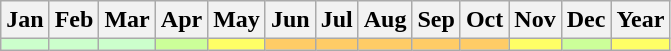<table class="wikitable">
<tr>
<th><strong>Jan</strong></th>
<th><strong>Feb</strong></th>
<th><strong>Mar</strong></th>
<th><strong>Apr</strong></th>
<th><strong>May</strong></th>
<th><strong>Jun</strong></th>
<th><strong>Jul</strong></th>
<th><strong>Aug</strong></th>
<th><strong>Sep</strong></th>
<th><strong>Oct</strong></th>
<th><strong>Nov</strong></th>
<th><strong>Dec</strong></th>
<th><strong>Year</strong></th>
</tr>
<tr>
<td style="background: #CCFFCC; color: black;"><small></small></td>
<td style="background: #CCFFCC; color: black;"><small></small></td>
<td style="background: #CCFFCC; color: black;"><small></small></td>
<td style="background: #CCFF99; color: black;"><small></small></td>
<td style="background: #FFFF66; color: black;"><small></small></td>
<td style="background: #FFCC66; color: black;"><small></small></td>
<td style="background: #FFCC66; color: black;"><small></small></td>
<td style="background: #FFCC66; color: black;"><small></small></td>
<td style="background: #FFCC66; color: black;"><small></small></td>
<td style="background: #FFCC66; color: black;"><small></small></td>
<td style="background: #FFFF66; color: black;"><small></small></td>
<td style="background: #CCFF99; color: black;"><small></small></td>
<td style="background: #FFFF66; color: black;"><small></small></td>
</tr>
</table>
